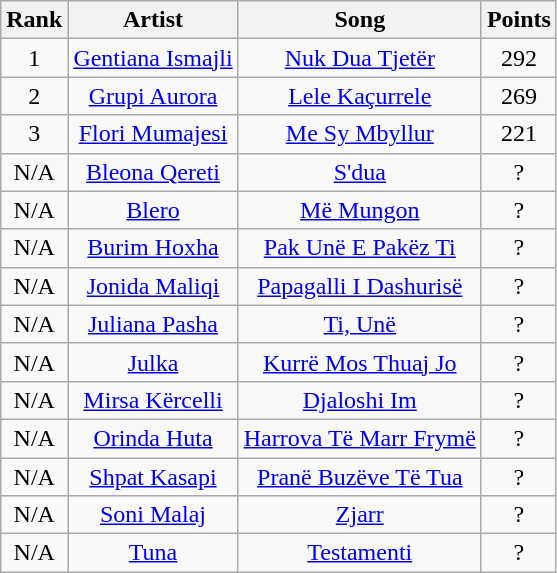<table class="wikitable">
<tr>
<th>Rank</th>
<th>Artist</th>
<th>Song</th>
<th>Points</th>
</tr>
<tr align="center">
<td>1</td>
<td><a href='#'>Gentiana Ismajli</a></td>
<td><a href='#'>Nuk Dua Tjetër</a></td>
<td>292</td>
</tr>
<tr align="center">
<td>2</td>
<td><a href='#'>Grupi Aurora</a></td>
<td><a href='#'>Lele Kaçurrele</a></td>
<td>269</td>
</tr>
<tr align="center">
<td>3</td>
<td><a href='#'>Flori Mumajesi</a></td>
<td><a href='#'>Me Sy Mbyllur</a></td>
<td>221</td>
</tr>
<tr align="center">
<td>N/A</td>
<td><a href='#'>Bleona Qereti</a></td>
<td><a href='#'>S'dua</a></td>
<td>?</td>
</tr>
<tr align="center">
<td>N/A</td>
<td><a href='#'>Blero</a></td>
<td><a href='#'>Më Mungon</a></td>
<td>?</td>
</tr>
<tr align="center">
<td>N/A</td>
<td><a href='#'>Burim Hoxha</a></td>
<td><a href='#'>Pak Unë E Pakëz Ti</a></td>
<td>?</td>
</tr>
<tr align="center">
<td>N/A</td>
<td><a href='#'>Jonida Maliqi</a></td>
<td><a href='#'>Papagalli I Dashurisë</a></td>
<td>?</td>
</tr>
<tr align="center">
<td>N/A</td>
<td><a href='#'>Juliana Pasha</a></td>
<td><a href='#'>Ti, Unë</a></td>
<td>?</td>
</tr>
<tr align="center">
<td>N/A</td>
<td><a href='#'>Julka</a></td>
<td><a href='#'>Kurrë Mos Thuaj Jo</a></td>
<td>?</td>
</tr>
<tr align="center">
<td>N/A</td>
<td><a href='#'>Mirsa Kërcelli</a></td>
<td><a href='#'>Djaloshi Im</a></td>
<td>?</td>
</tr>
<tr align="center">
<td>N/A</td>
<td><a href='#'>Orinda Huta</a></td>
<td><a href='#'>Harrova Të Marr Frymë</a></td>
<td>?</td>
</tr>
<tr align="center">
<td>N/A</td>
<td><a href='#'>Shpat Kasapi</a></td>
<td><a href='#'>Pranë Buzëve Të Tua</a></td>
<td>?</td>
</tr>
<tr align="center">
<td>N/A</td>
<td><a href='#'>Soni Malaj</a></td>
<td><a href='#'>Zjarr</a></td>
<td>?</td>
</tr>
<tr align="center">
<td>N/A</td>
<td><a href='#'>Tuna</a></td>
<td><a href='#'>Testamenti</a></td>
<td>?</td>
</tr>
</table>
